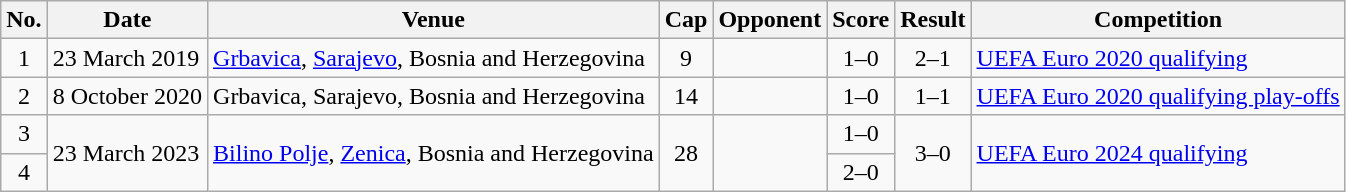<table class="wikitable sortable">
<tr>
<th scope=col>No.</th>
<th scope=col>Date</th>
<th scope=col>Venue</th>
<th scope=col>Cap</th>
<th scope=col>Opponent</th>
<th scope=col>Score</th>
<th scope=col>Result</th>
<th scope=col>Competition</th>
</tr>
<tr>
<td align=center>1</td>
<td>23 March 2019</td>
<td><a href='#'>Grbavica</a>, <a href='#'>Sarajevo</a>, Bosnia and Herzegovina</td>
<td align=center>9</td>
<td></td>
<td align=center>1–0</td>
<td align=center>2–1</td>
<td><a href='#'>UEFA Euro 2020 qualifying</a></td>
</tr>
<tr>
<td align=center>2</td>
<td>8 October 2020</td>
<td>Grbavica, Sarajevo, Bosnia and Herzegovina</td>
<td align=center>14</td>
<td></td>
<td align=center>1–0</td>
<td align=center>1–1</td>
<td><a href='#'>UEFA Euro 2020 qualifying play-offs</a></td>
</tr>
<tr>
<td align=center>3</td>
<td rowspan=2>23 March 2023</td>
<td rowspan=2><a href='#'>Bilino Polje</a>, <a href='#'>Zenica</a>, Bosnia and Herzegovina</td>
<td rowspan=2 align=center>28</td>
<td rowspan=2></td>
<td align=center>1–0</td>
<td rowspan=2 align=center>3–0</td>
<td rowspan=2><a href='#'>UEFA Euro 2024 qualifying</a></td>
</tr>
<tr>
<td align=center>4</td>
<td align=center>2–0</td>
</tr>
</table>
